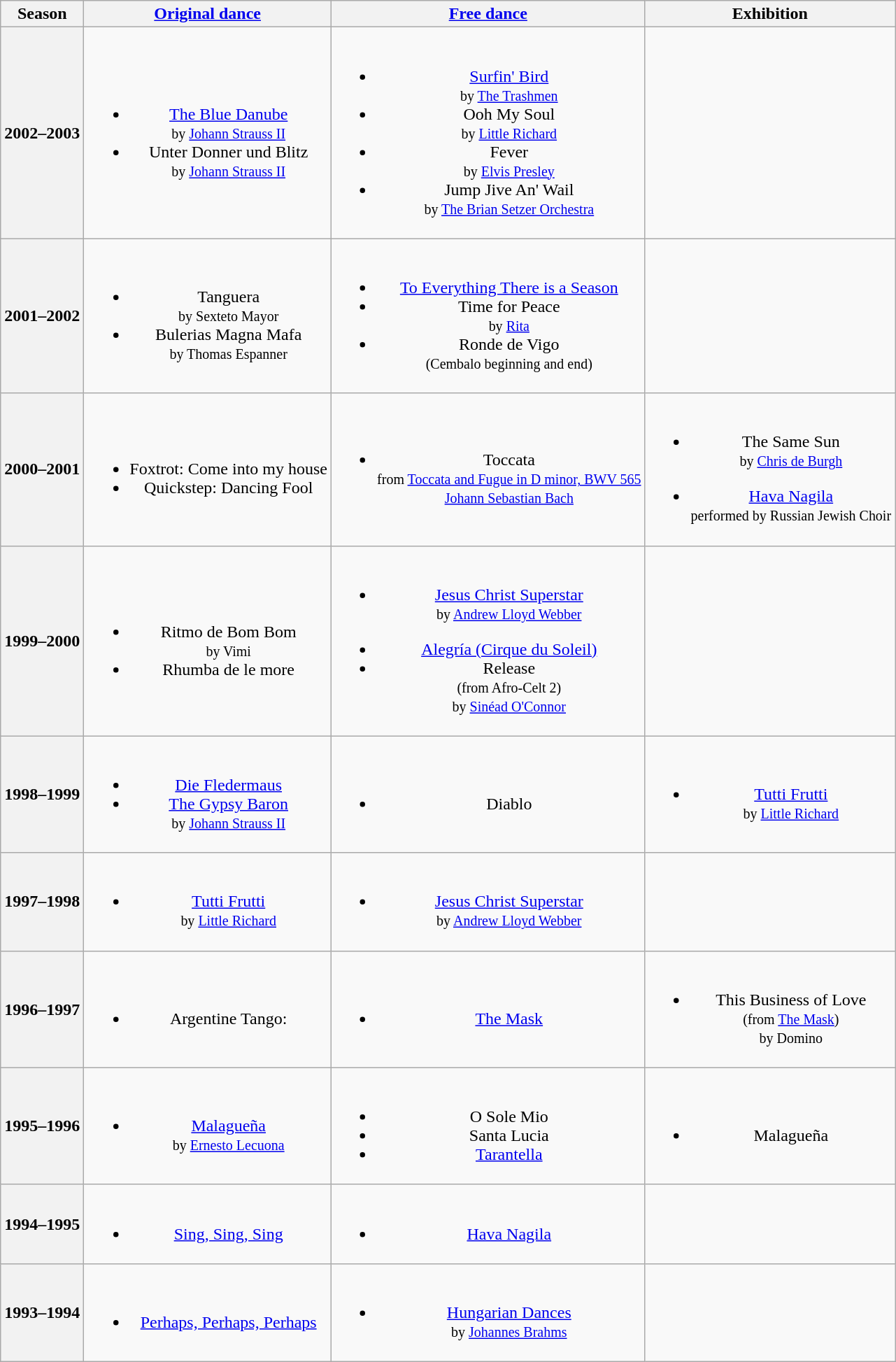<table class="wikitable" style="text-align:center">
<tr>
<th>Season</th>
<th><a href='#'>Original dance</a></th>
<th><a href='#'>Free dance</a></th>
<th>Exhibition</th>
</tr>
<tr>
<th>2002–2003 <br> </th>
<td><br><ul><li><a href='#'>The Blue Danube</a> <br><small> by <a href='#'>Johann Strauss II</a> </small></li><li>Unter Donner und Blitz <br><small> by <a href='#'>Johann Strauss II</a> </small></li></ul></td>
<td><br><ul><li><a href='#'>Surfin' Bird</a> <br><small> by <a href='#'>The Trashmen</a> </small></li><li>Ooh My Soul <br><small> by <a href='#'>Little Richard</a> </small></li><li>Fever <br><small> by <a href='#'>Elvis Presley</a> </small></li><li>Jump Jive An' Wail <br><small> by <a href='#'>The Brian Setzer Orchestra</a> </small></li></ul></td>
<td></td>
</tr>
<tr>
<th>2001–2002 <br> </th>
<td><br><ul><li>Tanguera <br><small> by Sexteto Mayor </small></li><li>Bulerias Magna Mafa <br><small> by Thomas Espanner </small></li></ul></td>
<td><br><ul><li><a href='#'>To Everything There is a Season</a></li><li>Time for Peace <br><small> by <a href='#'>Rita</a> </small></li><li>Ronde de Vigo <br><small> (Cembalo beginning and end) </small></li></ul></td>
<td></td>
</tr>
<tr>
<th>2000–2001 <br> </th>
<td><br><ul><li>Foxtrot: Come into my house</li><li>Quickstep: Dancing Fool</li></ul></td>
<td><br><ul><li>Toccata <br><small> from <a href='#'>Toccata and Fugue in D minor, BWV 565</a> <br> <a href='#'>Johann Sebastian Bach</a> </small></li></ul></td>
<td><br><ul><li>The Same Sun <br><small> by <a href='#'>Chris de Burgh</a> </small></li></ul><ul><li><a href='#'>Hava Nagila</a> <br><small> performed by Russian Jewish Choir </small></li></ul></td>
</tr>
<tr>
<th>1999–2000 <br> </th>
<td><br><ul><li>Ritmo de Bom Bom <br><small> by Vimi </small></li><li>Rhumba de le more</li></ul></td>
<td><br><ul><li><a href='#'>Jesus Christ Superstar</a> <br><small> by <a href='#'>Andrew Lloyd Webber</a> </small></li></ul><ul><li><a href='#'>Alegría (Cirque du Soleil)</a></li><li>Release <br><small> (from Afro-Celt 2) <br> by <a href='#'>Sinéad O'Connor</a> </small></li></ul></td>
<td></td>
</tr>
<tr>
<th>1998–1999 <br> </th>
<td><br><ul><li><a href='#'>Die Fledermaus</a></li><li><a href='#'>The Gypsy Baron</a> <br><small> by <a href='#'>Johann Strauss II</a> </small></li></ul></td>
<td><br><ul><li>Diablo</li></ul></td>
<td><br><ul><li><a href='#'>Tutti Frutti</a> <br><small> by <a href='#'>Little Richard</a> </small></li></ul></td>
</tr>
<tr>
<th>1997–1998 <br> </th>
<td><br><ul><li><a href='#'>Tutti Frutti</a> <br><small> by <a href='#'>Little Richard</a> </small></li></ul></td>
<td><br><ul><li><a href='#'>Jesus Christ Superstar</a> <br><small> by <a href='#'>Andrew Lloyd Webber</a> </small></li></ul></td>
<td></td>
</tr>
<tr>
<th>1996–1997 <br> </th>
<td><br><ul><li>Argentine Tango:</li></ul></td>
<td><br><ul><li><a href='#'>The Mask</a></li></ul></td>
<td><br><ul><li>This Business of Love <br><small> (from <a href='#'>The Mask</a>) <br> by Domino </small></li></ul></td>
</tr>
<tr>
<th>1995–1996 <br> </th>
<td><br><ul><li><a href='#'>Malagueña</a> <br><small> by <a href='#'>Ernesto Lecuona</a> </small></li></ul></td>
<td><br><ul><li>O Sole Mio</li><li>Santa Lucia</li><li><a href='#'>Tarantella</a></li></ul></td>
<td><br><ul><li>Malagueña</li></ul></td>
</tr>
<tr>
<th>1994–1995 <br> </th>
<td><br><ul><li><a href='#'>Sing, Sing, Sing</a></li></ul></td>
<td><br><ul><li><a href='#'>Hava Nagila</a></li></ul></td>
<td></td>
</tr>
<tr>
<th>1993–1994 <br> </th>
<td><br><ul><li><a href='#'>Perhaps, Perhaps, Perhaps</a></li></ul></td>
<td><br><ul><li><a href='#'>Hungarian Dances</a> <br><small> by <a href='#'>Johannes Brahms</a> </small></li></ul></td>
<td></td>
</tr>
</table>
